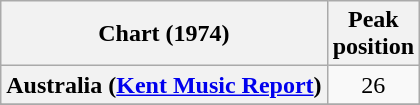<table class="wikitable sortable plainrowheaders" style="text-align:center">
<tr>
<th scope="col">Chart (1974)</th>
<th scope="col">Peak<br>position</th>
</tr>
<tr>
<th scope="row">Australia (<a href='#'>Kent Music Report</a>)</th>
<td>26</td>
</tr>
<tr>
</tr>
<tr>
</tr>
<tr>
</tr>
<tr>
</tr>
<tr>
</tr>
</table>
